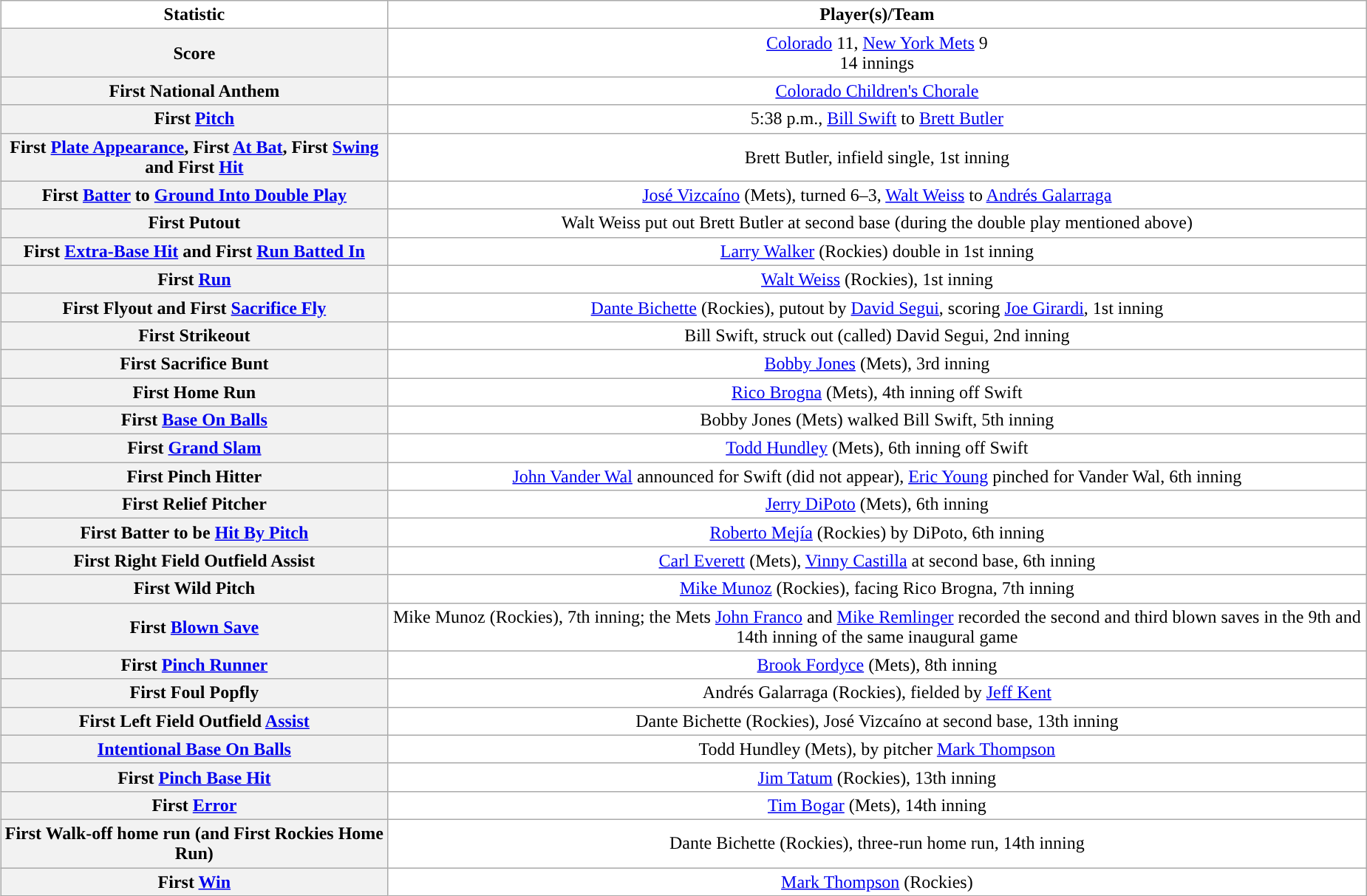<table class="wikitable" align=center style="margin-left:15px; text-align:center; background:#ffffff;">
<tr>
<td><strong>Statistic</strong></td>
<td><strong>Player(s)/Team</strong></td>
</tr>
<tr>
<th>Score</th>
<td><a href='#'>Colorado</a> 11, <a href='#'>New York Mets</a> 9<br>14 innings</td>
</tr>
<tr>
<th>First National Anthem</th>
<td><a href='#'>Colorado Children's Chorale</a></td>
</tr>
<tr>
<th>First <a href='#'><span>Pitch</span></a></th>
<td>5:38 p.m., <a href='#'>Bill Swift</a> to <a href='#'>Brett Butler</a></td>
</tr>
<tr>
<th>First <a href='#'><span>Plate Appearance</span></a>, First <a href='#'><span>At Bat</span></a>, First <a href='#'><span>Swing</span></a> and First <a href='#'><span>Hit</span></a></th>
<td>Brett Butler, infield single, 1st inning</td>
</tr>
<tr>
<th>First <a href='#'><span>Batter</span></a> to <a href='#'><span>Ground Into Double Play</span></a></th>
<td><a href='#'>José Vizcaíno</a> (Mets), turned 6–3, <a href='#'>Walt Weiss</a> to <a href='#'>Andrés Galarraga</a></td>
</tr>
<tr>
<th>First Putout</th>
<td>Walt Weiss put out Brett Butler at second base (during the double play mentioned above)</td>
</tr>
<tr>
<th>First <a href='#'><span>Extra-Base Hit</span></a> and First <a href='#'><span>Run Batted In</span></a></th>
<td><a href='#'>Larry Walker</a> (Rockies) double in 1st inning</td>
</tr>
<tr>
<th>First <a href='#'><span>Run</span></a></th>
<td><a href='#'>Walt Weiss</a> (Rockies), 1st inning</td>
</tr>
<tr>
<th>First Flyout and First <a href='#'><span>Sacrifice Fly</span></a></th>
<td><a href='#'>Dante Bichette</a> (Rockies), putout by <a href='#'>David Segui</a>, scoring <a href='#'>Joe Girardi</a>, 1st inning</td>
</tr>
<tr>
<th>First Strikeout</th>
<td>Bill Swift, struck out (called) David Segui, 2nd inning</td>
</tr>
<tr>
<th>First Sacrifice Bunt</th>
<td><a href='#'>Bobby Jones</a> (Mets), 3rd inning</td>
</tr>
<tr>
<th>First Home Run</th>
<td><a href='#'>Rico Brogna</a> (Mets), 4th inning off Swift</td>
</tr>
<tr>
<th>First <a href='#'><span>Base On Balls</span></a></th>
<td>Bobby Jones (Mets) walked Bill Swift, 5th inning</td>
</tr>
<tr>
<th>First <a href='#'><span>Grand Slam</span></a></th>
<td><a href='#'>Todd Hundley</a> (Mets), 6th inning off Swift</td>
</tr>
<tr>
<th>First Pinch Hitter</th>
<td><a href='#'>John Vander Wal</a> announced for Swift (did not appear), <a href='#'>Eric Young</a> pinched for Vander Wal, 6th inning</td>
</tr>
<tr>
<th>First Relief Pitcher</th>
<td><a href='#'>Jerry DiPoto</a> (Mets), 6th inning</td>
</tr>
<tr>
<th>First Batter to be <a href='#'><span>Hit By Pitch</span></a></th>
<td><a href='#'>Roberto Mejía</a> (Rockies) by DiPoto, 6th inning</td>
</tr>
<tr>
<th>First Right Field Outfield Assist</th>
<td><a href='#'>Carl Everett</a> (Mets), <a href='#'>Vinny Castilla</a> at second base, 6th inning</td>
</tr>
<tr>
<th>First Wild Pitch</th>
<td><a href='#'>Mike Munoz</a> (Rockies), facing Rico Brogna, 7th inning</td>
</tr>
<tr>
<th>First <a href='#'><span>Blown Save</span></a></th>
<td>Mike Munoz (Rockies), 7th inning; the Mets <a href='#'>John Franco</a> and <a href='#'>Mike Remlinger</a> recorded the second and third blown saves in the 9th and 14th inning of the same inaugural game</td>
</tr>
<tr>
<th>First <a href='#'><span>Pinch Runner</span></a></th>
<td><a href='#'>Brook Fordyce</a> (Mets), 8th inning</td>
</tr>
<tr>
<th>First Foul Popfly</th>
<td>Andrés Galarraga (Rockies), fielded by <a href='#'>Jeff Kent</a></td>
</tr>
<tr>
<th>First Left Field Outfield <a href='#'><span>Assist</span></a></th>
<td>Dante Bichette (Rockies), José Vizcaíno at second base, 13th inning</td>
</tr>
<tr>
<th><a href='#'><span>Intentional Base On Balls</span></a></th>
<td>Todd Hundley (Mets), by pitcher <a href='#'>Mark Thompson</a></td>
</tr>
<tr>
<th>First <a href='#'><span>Pinch Base Hit</span></a></th>
<td><a href='#'>Jim Tatum</a> (Rockies), 13th inning</td>
</tr>
<tr>
<th>First <a href='#'><span>Error</span></a></th>
<td><a href='#'>Tim Bogar</a> (Mets), 14th inning</td>
</tr>
<tr>
<th>First Walk-off home run (and First Rockies Home Run)</th>
<td>Dante Bichette (Rockies), three-run home run, 14th inning</td>
</tr>
<tr>
<th>First <a href='#'><span>Win</span></a></th>
<td><a href='#'>Mark Thompson</a> (Rockies)</td>
</tr>
</table>
